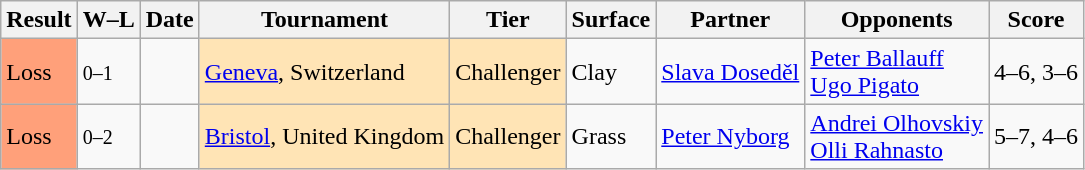<table class="sortable wikitable">
<tr>
<th>Result</th>
<th class="unsortable">W–L</th>
<th>Date</th>
<th>Tournament</th>
<th>Tier</th>
<th>Surface</th>
<th>Partner</th>
<th>Opponents</th>
<th class="unsortable">Score</th>
</tr>
<tr>
<td style="background:#ffa07a;">Loss</td>
<td><small>0–1</small></td>
<td></td>
<td style="background:moccasin;"><a href='#'>Geneva</a>, Switzerland</td>
<td style="background:moccasin;">Challenger</td>
<td>Clay</td>
<td> <a href='#'>Slava Doseděl</a></td>
<td> <a href='#'>Peter Ballauff</a> <br>  <a href='#'>Ugo Pigato</a></td>
<td>4–6, 3–6</td>
</tr>
<tr>
<td style="background:#ffa07a;">Loss</td>
<td><small>0–2</small></td>
<td></td>
<td style="background:moccasin;"><a href='#'>Bristol</a>, United Kingdom</td>
<td style="background:moccasin;">Challenger</td>
<td>Grass</td>
<td> <a href='#'>Peter Nyborg</a></td>
<td> <a href='#'>Andrei Olhovskiy</a> <br>  <a href='#'>Olli Rahnasto</a></td>
<td>5–7, 4–6</td>
</tr>
</table>
